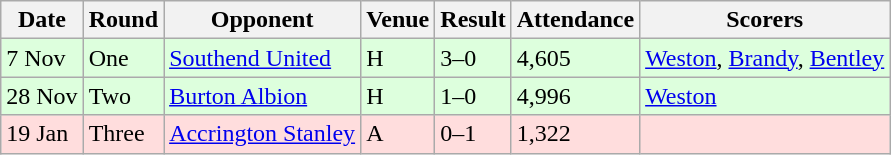<table class="wikitable">
<tr>
<th>Date</th>
<th>Round</th>
<th>Opponent</th>
<th>Venue</th>
<th>Result</th>
<th>Attendance</th>
<th>Scorers</th>
</tr>
<tr style="background:#dfd;">
<td>7 Nov</td>
<td>One</td>
<td><a href='#'>Southend United</a></td>
<td>H</td>
<td>3–0</td>
<td>4,605</td>
<td><a href='#'>Weston</a>, <a href='#'>Brandy</a>, <a href='#'>Bentley</a></td>
</tr>
<tr style="background:#dfd;">
<td>28 Nov</td>
<td>Two</td>
<td><a href='#'>Burton Albion</a></td>
<td>H</td>
<td>1–0</td>
<td>4,996</td>
<td><a href='#'>Weston</a></td>
</tr>
<tr style="background:#fdd;">
<td>19 Jan</td>
<td>Three</td>
<td><a href='#'>Accrington Stanley</a></td>
<td>A</td>
<td>0–1</td>
<td>1,322</td>
<td></td>
</tr>
</table>
